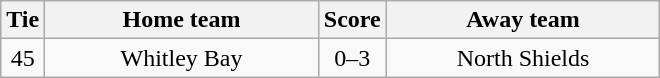<table class="wikitable" style="text-align:center;">
<tr>
<th width=20>Tie</th>
<th width=175>Home team</th>
<th width=20>Score</th>
<th width=175>Away team</th>
</tr>
<tr>
<td>45</td>
<td>Whitley Bay</td>
<td>0–3</td>
<td>North Shields</td>
</tr>
</table>
